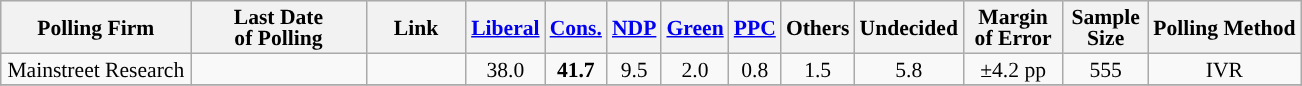<table class="wikitable sortable" style="text-align:center;font-size:90%;line-height:14px;">
<tr style="background:#e9e9e9;">
<th style="width:120px">Polling Firm</th>
<th style="width:110px">Last Date<br>of Polling</th>
<th style="width:60px" class="unsortable">Link</th>
<th style="background-color:"><a href='#'>Liberal</a></th>
<th style="background-color:"><a href='#'>Cons.</a></th>
<th style="background-color:"><a href='#'>NDP</a></th>
<th style="background-color:"><a href='#'>Green</a></th>
<th style="background-color:"><a href='#'><span>PPC</span></a></th>
<th style="background-color:">Others</th>
<th style="background-color:">Undecided</th>
<th style="width:60px;" class=unsortable>Margin<br>of Error</th>
<th style="width:50px;" class=unsortable>Sample<br>Size</th>
<th class=unsortable>Polling Method</th>
</tr>
<tr>
<td>Mainstreet Research</td>
<td></td>
<td></td>
<td>38.0</td>
<td><strong>41.7</strong></td>
<td>9.5</td>
<td>2.0</td>
<td>0.8</td>
<td>1.5</td>
<td>5.8</td>
<td>±4.2 pp</td>
<td>555</td>
<td>IVR</td>
</tr>
<tr>
</tr>
</table>
